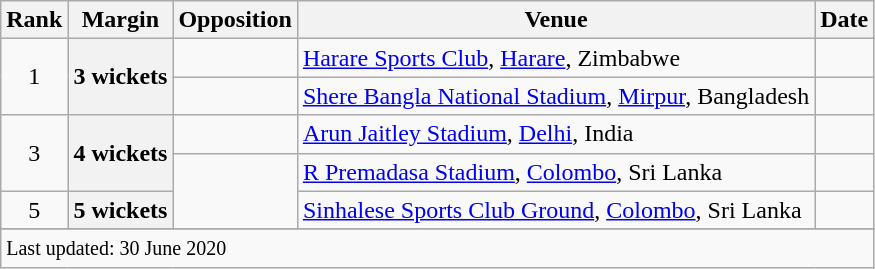<table class="wikitable plainrowheaders sortable">
<tr>
<th scope=col>Rank</th>
<th scope=col>Margin</th>
<th scope=col>Opposition</th>
<th scope=col>Venue</th>
<th scope=col>Date</th>
</tr>
<tr>
<td align=center rowspan=2>1</td>
<th scope=row style=text-align:center rowspan=2>3 wickets</th>
<td></td>
<td><a href='#'>Harare Sports Club</a>, <a href='#'>Harare</a>, Zimbabwe</td>
<td></td>
</tr>
<tr>
<td></td>
<td><a href='#'>Shere Bangla National Stadium</a>, <a href='#'>Mirpur</a>, Bangladesh</td>
<td></td>
</tr>
<tr>
<td align=center rowspan=2>3</td>
<th scope=row style=text-align:center rowspan=2>4 wickets</th>
<td></td>
<td><a href='#'>Arun Jaitley Stadium</a>, <a href='#'>Delhi</a>, India</td>
<td></td>
</tr>
<tr>
<td rowspan=2></td>
<td><a href='#'>R Premadasa Stadium</a>, <a href='#'>Colombo</a>, Sri Lanka</td>
<td></td>
</tr>
<tr>
<td align=center>5</td>
<th scope=row style=text-align:center>5 wickets</th>
<td><a href='#'>Sinhalese Sports Club Ground</a>, <a href='#'>Colombo</a>, Sri Lanka</td>
<td></td>
</tr>
<tr>
</tr>
<tr class=sortbottom>
<td colspan=5><small>Last updated: 30 June 2020</small></td>
</tr>
</table>
